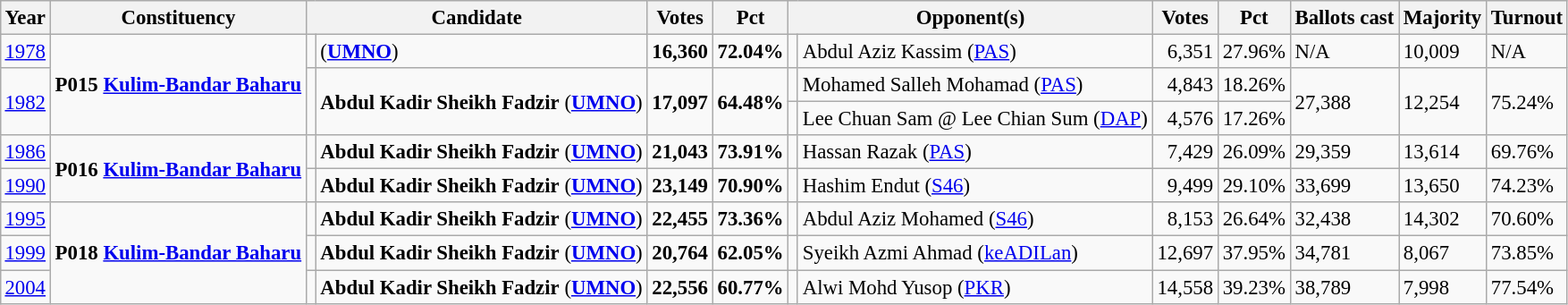<table class="wikitable" style="margin:0.5em ; font-size:95%">
<tr>
<th>Year</th>
<th>Constituency</th>
<th colspan=2>Candidate</th>
<th>Votes</th>
<th>Pct</th>
<th colspan=2>Opponent(s)</th>
<th>Votes</th>
<th>Pct</th>
<th>Ballots cast</th>
<th>Majority</th>
<th>Turnout</th>
</tr>
<tr>
<td><a href='#'>1978</a></td>
<td rowspan=3><strong>P015 <a href='#'>Kulim-Bandar Baharu</a></strong></td>
<td></td>
<td> (<a href='#'><strong>UMNO</strong></a>)</td>
<td align="right"><strong>16,360</strong></td>
<td><strong>72.04%</strong></td>
<td></td>
<td>Abdul Aziz Kassim (<a href='#'>PAS</a>)</td>
<td align="right">6,351</td>
<td>27.96%</td>
<td>N/A</td>
<td>10,009</td>
<td>N/A</td>
</tr>
<tr>
<td rowspan=2><a href='#'>1982</a></td>
<td rowspan=2 ></td>
<td rowspan=2><strong>Abdul Kadir Sheikh Fadzir</strong> (<a href='#'><strong>UMNO</strong></a>)</td>
<td rowspan=2 align="right"><strong>17,097</strong></td>
<td rowspan=2><strong>64.48%</strong></td>
<td></td>
<td>Mohamed Salleh Mohamad (<a href='#'>PAS</a>)</td>
<td align="right">4,843</td>
<td>18.26%</td>
<td rowspan=2>27,388</td>
<td rowspan=2>12,254</td>
<td rowspan=2>75.24%</td>
</tr>
<tr>
<td></td>
<td>Lee Chuan Sam @ Lee Chian Sum (<a href='#'>DAP</a>)</td>
<td align="right">4,576</td>
<td>17.26%</td>
</tr>
<tr>
<td><a href='#'>1986</a></td>
<td rowspan=2><strong>P016 <a href='#'>Kulim-Bandar Baharu</a></strong></td>
<td></td>
<td><strong>Abdul Kadir Sheikh Fadzir</strong> (<a href='#'><strong>UMNO</strong></a>)</td>
<td align="right"><strong>21,043</strong></td>
<td><strong>73.91%</strong></td>
<td></td>
<td>Hassan Razak (<a href='#'>PAS</a>)</td>
<td align="right">7,429</td>
<td>26.09%</td>
<td>29,359</td>
<td>13,614</td>
<td>69.76%</td>
</tr>
<tr>
<td><a href='#'>1990</a></td>
<td></td>
<td><strong>Abdul Kadir Sheikh Fadzir</strong> (<a href='#'><strong>UMNO</strong></a>)</td>
<td align="right"><strong>23,149</strong></td>
<td><strong>70.90%</strong></td>
<td></td>
<td>Hashim Endut (<a href='#'>S46</a>)</td>
<td align="right">9,499</td>
<td>29.10%</td>
<td>33,699</td>
<td>13,650</td>
<td>74.23%</td>
</tr>
<tr>
<td><a href='#'>1995</a></td>
<td rowspan=3><strong>P018 <a href='#'>Kulim-Bandar Baharu</a></strong></td>
<td></td>
<td><strong>Abdul Kadir Sheikh Fadzir</strong> (<a href='#'><strong>UMNO</strong></a>)</td>
<td align="right"><strong>22,455</strong></td>
<td><strong>73.36%</strong></td>
<td></td>
<td>Abdul Aziz Mohamed (<a href='#'>S46</a>)</td>
<td align="right">8,153</td>
<td>26.64%</td>
<td>32,438</td>
<td>14,302</td>
<td>70.60%</td>
</tr>
<tr>
<td><a href='#'>1999</a></td>
<td></td>
<td><strong>Abdul Kadir Sheikh Fadzir</strong> (<a href='#'><strong>UMNO</strong></a>)</td>
<td align="right"><strong>20,764</strong></td>
<td><strong>62.05%</strong></td>
<td></td>
<td>Syeikh Azmi Ahmad (<a href='#'>keADILan</a>)</td>
<td align="right">12,697</td>
<td>37.95%</td>
<td>34,781</td>
<td>8,067</td>
<td>73.85%</td>
</tr>
<tr>
<td><a href='#'>2004</a></td>
<td></td>
<td><strong>Abdul Kadir Sheikh Fadzir</strong> (<a href='#'><strong>UMNO</strong></a>)</td>
<td align="right"><strong>22,556</strong></td>
<td><strong>60.77%</strong></td>
<td></td>
<td>Alwi Mohd Yusop (<a href='#'>PKR</a>)</td>
<td align="right">14,558</td>
<td>39.23%</td>
<td>38,789</td>
<td>7,998</td>
<td>77.54%</td>
</tr>
</table>
